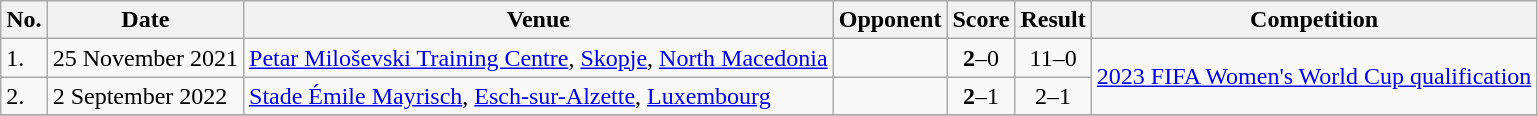<table class="wikitable">
<tr>
<th>No.</th>
<th>Date</th>
<th>Venue</th>
<th>Opponent</th>
<th>Score</th>
<th>Result</th>
<th>Competition</th>
</tr>
<tr>
<td>1.</td>
<td>25 November 2021</td>
<td><a href='#'>Petar Miloševski Training Centre</a>, <a href='#'>Skopje</a>, <a href='#'>North Macedonia</a></td>
<td></td>
<td align=center><strong>2</strong>–0</td>
<td align=center>11–0</td>
<td rowspan=2><a href='#'>2023 FIFA Women's World Cup qualification</a></td>
</tr>
<tr>
<td>2.</td>
<td>2 September 2022</td>
<td><a href='#'>Stade Émile Mayrisch</a>, <a href='#'>Esch-sur-Alzette</a>, <a href='#'>Luxembourg</a></td>
<td></td>
<td align=center><strong>2</strong>–1</td>
<td align=center>2–1</td>
</tr>
<tr>
</tr>
</table>
